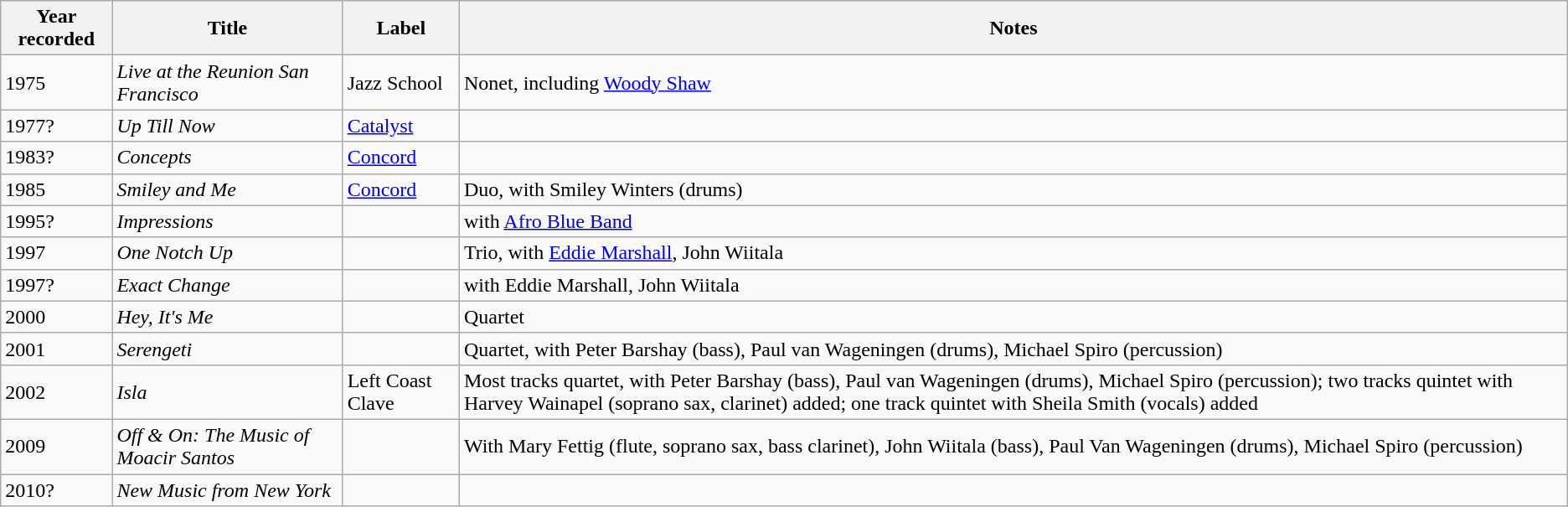<table class="wikitable sortable">
<tr>
<th>Year recorded</th>
<th>Title</th>
<th>Label</th>
<th>Notes</th>
</tr>
<tr>
<td>1975</td>
<td><em>Live at the Reunion San Francisco</em></td>
<td>Jazz School</td>
<td>Nonet, including <a href='#'>Woody Shaw</a></td>
</tr>
<tr>
<td>1977?</td>
<td><em>Up Till Now</em></td>
<td><a href='#'>Catalyst</a></td>
<td></td>
</tr>
<tr>
<td>1983?</td>
<td><em>Concepts</em></td>
<td><a href='#'>Concord</a></td>
<td></td>
</tr>
<tr>
<td>1985</td>
<td><em>Smiley and Me</em></td>
<td><a href='#'>Concord</a></td>
<td>Duo, with Smiley Winters (drums)</td>
</tr>
<tr>
<td>1995?</td>
<td><em>Impressions</em></td>
<td></td>
<td>with <a href='#'>Afro Blue Band</a></td>
</tr>
<tr>
<td>1997</td>
<td><em>One Notch Up</em></td>
<td></td>
<td>Trio, with <a href='#'>Eddie Marshall</a>, John Wiitala</td>
</tr>
<tr>
<td>1997?</td>
<td><em>Exact Change</em></td>
<td></td>
<td>with Eddie Marshall, John Wiitala</td>
</tr>
<tr>
<td>2000</td>
<td><em>Hey, It's Me</em></td>
<td></td>
<td>Quartet</td>
</tr>
<tr>
<td>2001</td>
<td><em>Serengeti</em></td>
<td></td>
<td>Quartet, with Peter Barshay (bass), Paul van Wageningen (drums), Michael Spiro (percussion)</td>
</tr>
<tr>
<td>2002</td>
<td><em>Isla</em></td>
<td>Left Coast Clave</td>
<td>Most tracks quartet, with Peter Barshay (bass), Paul van Wageningen (drums), Michael Spiro (percussion); two tracks quintet with Harvey Wainapel (soprano sax, clarinet) added; one track quintet with Sheila Smith (vocals) added</td>
</tr>
<tr>
<td>2009</td>
<td><em>Off & On: The Music of Moacir Santos</em></td>
<td></td>
<td>With Mary Fettig (flute, soprano sax, bass clarinet), John Wiitala (bass), Paul Van Wageningen (drums), Michael Spiro (percussion)</td>
</tr>
<tr>
<td>2010?</td>
<td><em>New Music from New York</em></td>
<td></td>
<td></td>
</tr>
</table>
